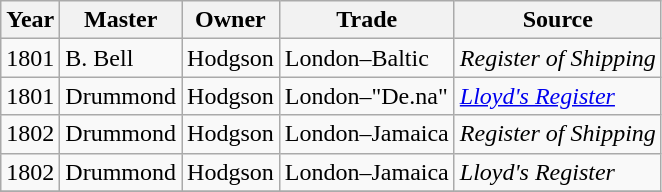<table class="sortable wikitable">
<tr>
<th>Year</th>
<th>Master</th>
<th>Owner</th>
<th>Trade</th>
<th>Source</th>
</tr>
<tr>
<td>1801</td>
<td>B. Bell</td>
<td>Hodgson</td>
<td>London–Baltic</td>
<td><em>Register of Shipping</em></td>
</tr>
<tr>
<td>1801</td>
<td>Drummond</td>
<td>Hodgson</td>
<td>London–"De.na"</td>
<td><em><a href='#'>Lloyd's Register</a></em></td>
</tr>
<tr>
<td>1802</td>
<td>Drummond</td>
<td>Hodgson</td>
<td>London–Jamaica</td>
<td><em>Register of Shipping</em></td>
</tr>
<tr>
<td>1802</td>
<td>Drummond</td>
<td>Hodgson</td>
<td>London–Jamaica</td>
<td><em>Lloyd's Register</em></td>
</tr>
<tr>
</tr>
</table>
